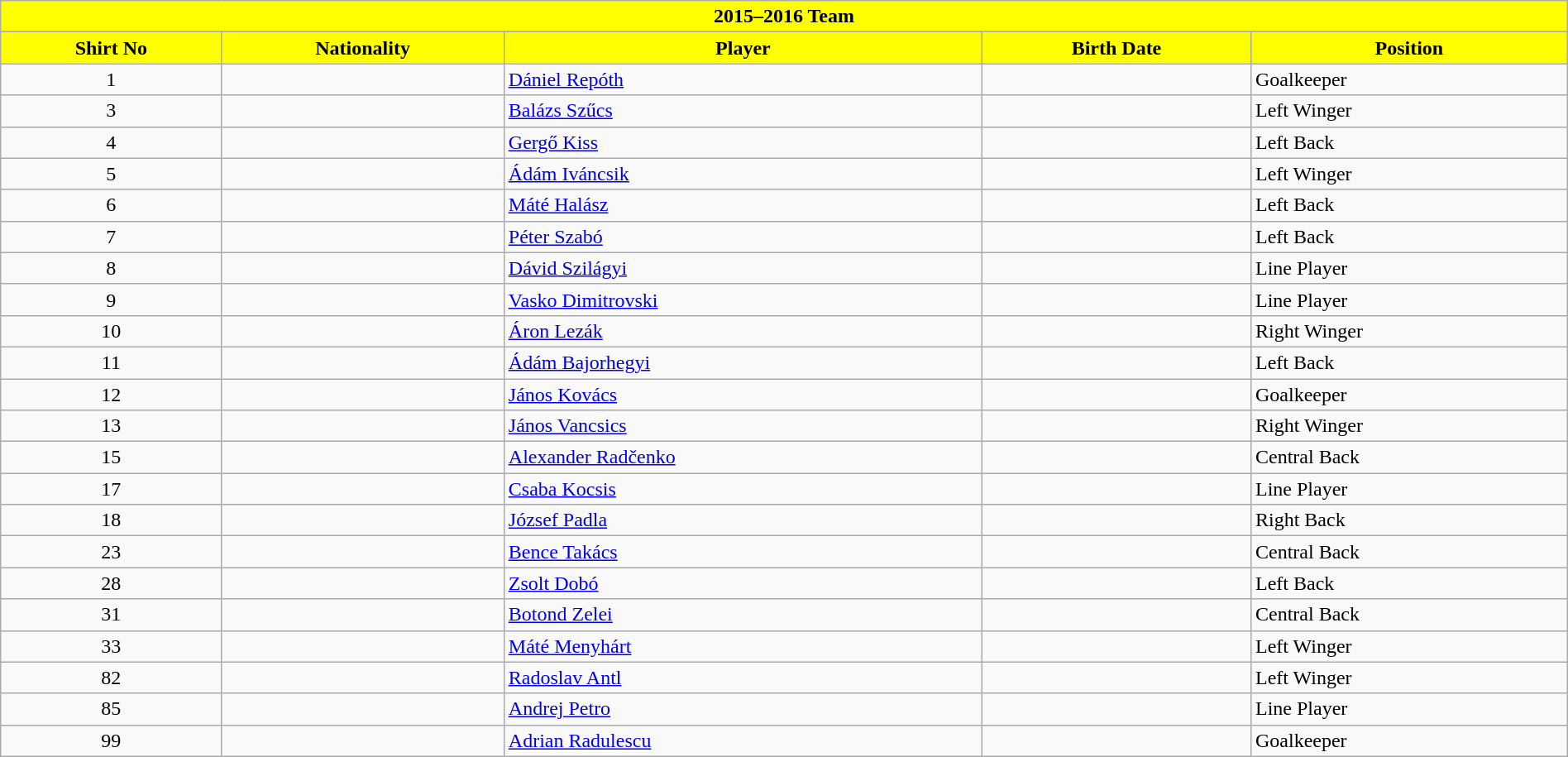<table class="wikitable collapsible collapsed" style="width:100%">
<tr>
<th colspan=5 style="background-color:yellow;color:black;text-align:center;"> <strong>2015–2016 Team</strong></th>
</tr>
<tr>
<th style="color:black; background:yellow">Shirt No</th>
<th style="color:black; background:yellow">Nationality</th>
<th style="color:black; background:yellow">Player</th>
<th style="color:black; background:yellow">Birth Date</th>
<th style="color:black; background:yellow">Position</th>
</tr>
<tr>
<td align=center>1</td>
<td></td>
<td><a href='#'>Dániel Repóth</a></td>
<td></td>
<td>Goalkeeper</td>
</tr>
<tr>
<td align=center>3</td>
<td></td>
<td><a href='#'>Balázs Szűcs</a></td>
<td></td>
<td>Left Winger</td>
</tr>
<tr>
<td align=center>4</td>
<td></td>
<td><a href='#'>Gergő Kiss</a></td>
<td></td>
<td>Left Back</td>
</tr>
<tr>
<td align=center>5</td>
<td></td>
<td><a href='#'>Ádám Iváncsik</a></td>
<td></td>
<td>Left Winger</td>
</tr>
<tr>
<td align=center>6</td>
<td></td>
<td><a href='#'>Máté Halász</a></td>
<td></td>
<td>Left Back</td>
</tr>
<tr>
<td align=center>7</td>
<td></td>
<td><a href='#'>Péter Szabó</a></td>
<td></td>
<td>Left Back</td>
</tr>
<tr>
<td align=center>8</td>
<td></td>
<td><a href='#'>Dávid Szilágyi</a></td>
<td></td>
<td>Line Player</td>
</tr>
<tr>
<td align=center>9</td>
<td></td>
<td><a href='#'>Vasko Dimitrovski</a></td>
<td></td>
<td>Line Player</td>
</tr>
<tr>
<td align=center>10</td>
<td></td>
<td><a href='#'>Áron Lezák</a></td>
<td></td>
<td>Right Winger</td>
</tr>
<tr>
<td align=center>11</td>
<td></td>
<td><a href='#'>Ádám Bajorhegyi</a></td>
<td></td>
<td>Left Back</td>
</tr>
<tr>
<td align=center>12</td>
<td></td>
<td><a href='#'>János Kovács</a></td>
<td></td>
<td>Goalkeeper</td>
</tr>
<tr>
<td align=center>13</td>
<td></td>
<td><a href='#'>János Vancsics</a></td>
<td></td>
<td>Right Winger</td>
</tr>
<tr>
<td align=center>15</td>
<td></td>
<td><a href='#'>Alexander Radčenko</a></td>
<td></td>
<td>Central Back</td>
</tr>
<tr>
<td align=center>17</td>
<td></td>
<td><a href='#'>Csaba Kocsis</a></td>
<td></td>
<td>Line Player</td>
</tr>
<tr>
<td align=center>18</td>
<td></td>
<td><a href='#'>József Padla</a></td>
<td></td>
<td>Right Back</td>
</tr>
<tr>
<td align=center>23</td>
<td></td>
<td><a href='#'>Bence Takács</a></td>
<td></td>
<td>Central Back</td>
</tr>
<tr>
<td align=center>28</td>
<td></td>
<td><a href='#'>Zsolt Dobó</a></td>
<td></td>
<td>Left Back</td>
</tr>
<tr>
<td align=center>31</td>
<td></td>
<td><a href='#'>Botond Zelei</a></td>
<td></td>
<td>Central Back</td>
</tr>
<tr>
<td align=center>33</td>
<td></td>
<td><a href='#'>Máté Menyhárt</a></td>
<td></td>
<td>Left Winger</td>
</tr>
<tr>
<td align=center>82</td>
<td></td>
<td><a href='#'>Radoslav Antl</a></td>
<td></td>
<td>Left Winger</td>
</tr>
<tr>
<td align=center>85</td>
<td></td>
<td><a href='#'>Andrej Petro</a></td>
<td></td>
<td>Line Player</td>
</tr>
<tr>
<td align=center>99</td>
<td></td>
<td><a href='#'>Adrian Radulescu</a></td>
<td></td>
<td>Goalkeeper</td>
</tr>
</table>
